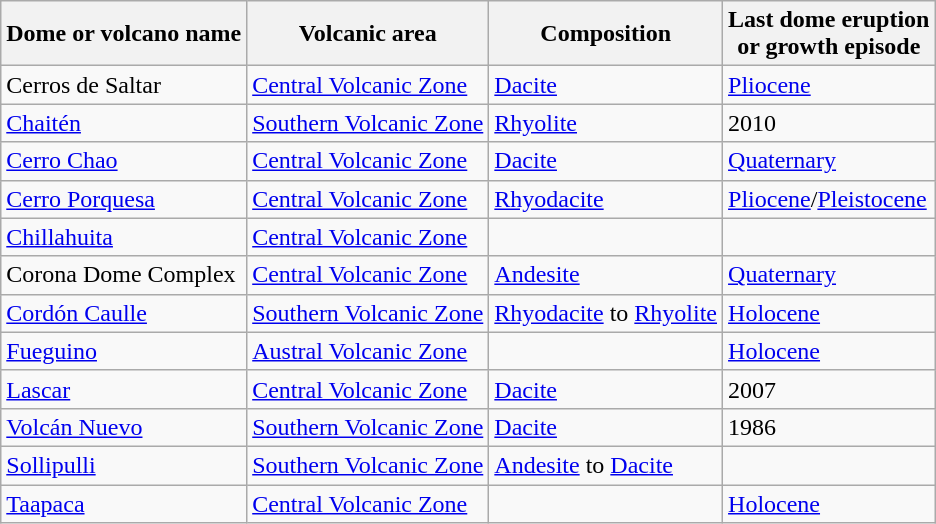<table class="wikitable sortable">
<tr>
<th>Dome or volcano name</th>
<th>Volcanic area</th>
<th>Composition</th>
<th>Last dome eruption<br>or growth episode</th>
</tr>
<tr>
<td>Cerros de Saltar</td>
<td><a href='#'>Central Volcanic Zone</a></td>
<td><a href='#'>Dacite</a></td>
<td><a href='#'>Pliocene</a></td>
</tr>
<tr>
<td><a href='#'>Chaitén</a></td>
<td><a href='#'>Southern Volcanic Zone</a></td>
<td><a href='#'>Rhyolite</a></td>
<td>2010</td>
</tr>
<tr>
<td><a href='#'>Cerro Chao</a></td>
<td><a href='#'>Central Volcanic Zone</a></td>
<td><a href='#'>Dacite</a></td>
<td><a href='#'>Quaternary</a></td>
</tr>
<tr>
<td><a href='#'>Cerro Porquesa</a></td>
<td><a href='#'>Central Volcanic Zone</a></td>
<td><a href='#'>Rhyodacite</a></td>
<td><a href='#'>Pliocene</a>/<a href='#'>Pleistocene</a></td>
</tr>
<tr>
<td><a href='#'>Chillahuita</a></td>
<td><a href='#'>Central Volcanic Zone</a></td>
<td></td>
<td></td>
</tr>
<tr>
<td>Corona Dome Complex</td>
<td><a href='#'>Central Volcanic Zone</a></td>
<td><a href='#'>Andesite</a></td>
<td><a href='#'>Quaternary</a></td>
</tr>
<tr>
<td><a href='#'>Cordón Caulle</a></td>
<td><a href='#'>Southern Volcanic Zone</a></td>
<td><a href='#'>Rhyodacite</a> to <a href='#'>Rhyolite</a></td>
<td><a href='#'>Holocene</a></td>
</tr>
<tr>
<td><a href='#'>Fueguino</a></td>
<td><a href='#'>Austral Volcanic Zone</a></td>
<td></td>
<td><a href='#'>Holocene</a></td>
</tr>
<tr>
<td><a href='#'>Lascar</a></td>
<td><a href='#'>Central Volcanic Zone</a></td>
<td><a href='#'>Dacite</a></td>
<td>2007</td>
</tr>
<tr>
<td><a href='#'>Volcán Nuevo</a></td>
<td><a href='#'>Southern Volcanic Zone</a></td>
<td><a href='#'>Dacite</a></td>
<td>1986</td>
</tr>
<tr>
<td><a href='#'>Sollipulli</a></td>
<td><a href='#'>Southern Volcanic Zone</a></td>
<td><a href='#'>Andesite</a> to <a href='#'>Dacite</a></td>
<td></td>
</tr>
<tr>
<td><a href='#'>Taapaca</a></td>
<td><a href='#'>Central Volcanic Zone</a></td>
<td></td>
<td><a href='#'>Holocene</a></td>
</tr>
</table>
